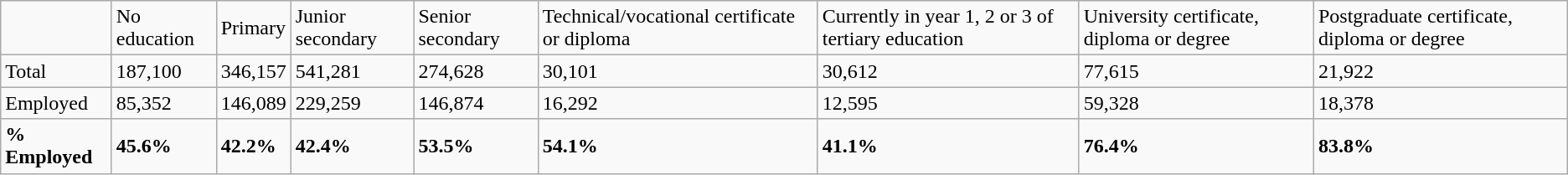<table class="wikitable">
<tr>
<td></td>
<td>No education</td>
<td>Primary</td>
<td>Junior secondary</td>
<td>Senior secondary</td>
<td>Technical/vocational certificate or diploma</td>
<td>Currently in year 1, 2 or 3 of tertiary education</td>
<td>University certificate, diploma or degree</td>
<td>Postgraduate certificate, diploma or degree</td>
</tr>
<tr>
<td>Total</td>
<td>187,100</td>
<td>346,157</td>
<td>541,281</td>
<td>274,628</td>
<td>30,101</td>
<td>30,612</td>
<td>77,615</td>
<td>21,922</td>
</tr>
<tr>
<td>Employed</td>
<td>85,352</td>
<td>146,089</td>
<td>229,259</td>
<td>146,874</td>
<td>16,292</td>
<td>12,595</td>
<td>59,328</td>
<td>18,378</td>
</tr>
<tr>
<td><strong>% Employed</strong></td>
<td><strong>45.6%</strong></td>
<td><strong>42.2%</strong></td>
<td><strong>42.4%</strong></td>
<td><strong>53.5%</strong></td>
<td><strong>54.1%</strong></td>
<td><strong>41.1%</strong></td>
<td><strong>76.4%</strong></td>
<td><strong>83.8%</strong></td>
</tr>
</table>
